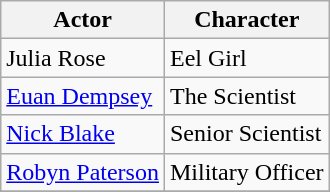<table class="wikitable" border="1">
<tr>
<th>Actor</th>
<th>Character</th>
</tr>
<tr>
<td>Julia Rose</td>
<td>Eel Girl</td>
</tr>
<tr>
<td><a href='#'>Euan Dempsey</a></td>
<td>The Scientist</td>
</tr>
<tr>
<td><a href='#'>Nick Blake</a></td>
<td>Senior Scientist</td>
</tr>
<tr>
<td><a href='#'>Robyn Paterson</a></td>
<td>Military Officer</td>
</tr>
<tr>
</tr>
</table>
